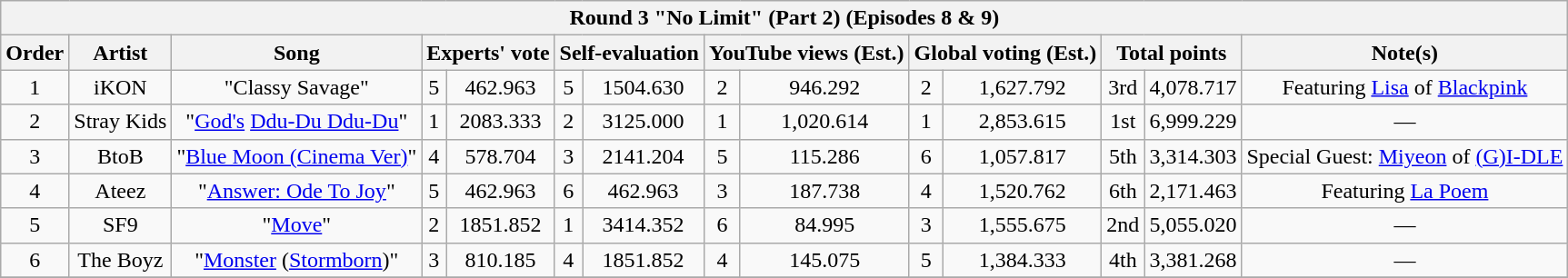<table class="wikitable sortable" style="text-align:center">
<tr>
<th colspan="14">Round 3 "No Limit" (Part 2) (Episodes 8 & 9)</th>
</tr>
<tr>
<th>Order</th>
<th>Artist</th>
<th>Song</th>
<th colspan="2">Experts' vote</th>
<th colspan="2">Self-evaluation</th>
<th colspan="2">YouTube views (Est.)</th>
<th colspan="2">Global voting (Est.)</th>
<th colspan="2">Total points</th>
<th>Note(s)</th>
</tr>
<tr>
<td>1</td>
<td>iKON</td>
<td>"Classy Savage"</td>
<td>5</td>
<td>462.963</td>
<td>5</td>
<td>1504.630</td>
<td>2</td>
<td>946.292</td>
<td>2</td>
<td>1,627.792</td>
<td>3rd</td>
<td>4,078.717</td>
<td>Featuring <a href='#'>Lisa</a> of <a href='#'>Blackpink</a></td>
</tr>
<tr>
<td>2</td>
<td>Stray Kids</td>
<td>"<a href='#'>God's</a> <a href='#'>Ddu-Du Ddu-Du</a>"</td>
<td>1</td>
<td>2083.333</td>
<td>2</td>
<td>3125.000</td>
<td>1</td>
<td>1,020.614</td>
<td>1</td>
<td>2,853.615</td>
<td>1st</td>
<td>6,999.229</td>
<td>—</td>
</tr>
<tr>
<td>3</td>
<td>BtoB</td>
<td>"<a href='#'>Blue Moon (Cinema Ver)</a>"</td>
<td>4</td>
<td>578.704</td>
<td>3</td>
<td>2141.204</td>
<td>5</td>
<td>115.286</td>
<td>6</td>
<td>1,057.817</td>
<td>5th</td>
<td>3,314.303</td>
<td>Special Guest: <a href='#'>Miyeon</a> of <a href='#'>(G)I-DLE</a></td>
</tr>
<tr>
<td>4</td>
<td>Ateez</td>
<td>"<a href='#'>Answer: Ode To Joy</a>"</td>
<td>5</td>
<td>462.963</td>
<td>6</td>
<td>462.963</td>
<td>3</td>
<td>187.738</td>
<td>4</td>
<td>1,520.762</td>
<td>6th</td>
<td>2,171.463</td>
<td>Featuring <a href='#'>La Poem</a></td>
</tr>
<tr>
<td>5</td>
<td>SF9</td>
<td>"<a href='#'>Move</a>"</td>
<td>2</td>
<td>1851.852</td>
<td>1</td>
<td>3414.352</td>
<td>6</td>
<td>84.995</td>
<td>3</td>
<td>1,555.675</td>
<td>2nd</td>
<td>5,055.020</td>
<td>—</td>
</tr>
<tr>
<td>6</td>
<td>The Boyz</td>
<td>"<a href='#'>Monster</a> (<a href='#'>Stormborn</a>)"</td>
<td>3</td>
<td>810.185</td>
<td>4</td>
<td>1851.852</td>
<td>4</td>
<td>145.075</td>
<td>5</td>
<td>1,384.333</td>
<td>4th</td>
<td>3,381.268</td>
<td>—</td>
</tr>
<tr>
</tr>
</table>
